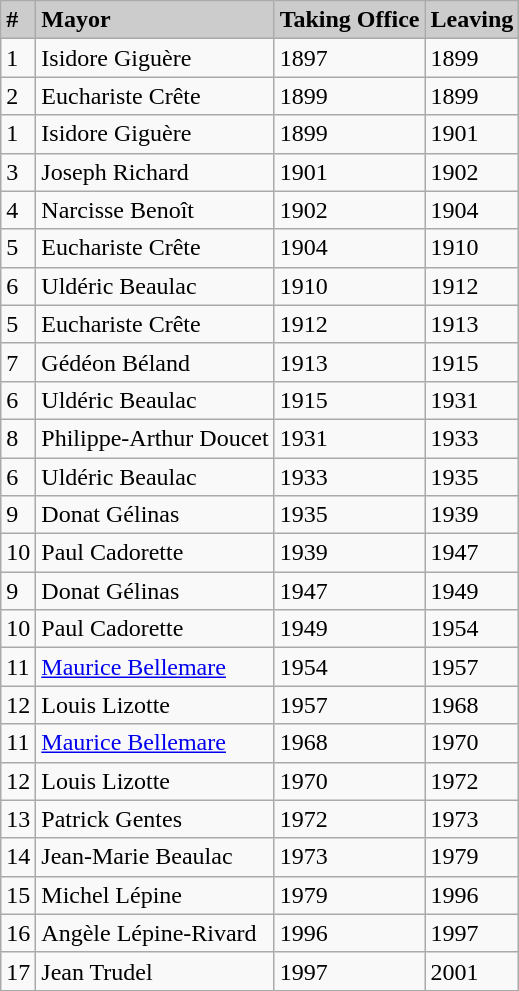<table class="wikitable">
<tr>
<td bgcolor=#cccccc><strong>#</strong></td>
<td bgcolor=#cccccc><strong>Mayor</strong></td>
<td bgcolor=#cccccc><strong>Taking Office</strong></td>
<td bgcolor=#cccccc><strong>Leaving</strong></td>
</tr>
<tr>
<td>1</td>
<td>Isidore Giguère</td>
<td>1897</td>
<td>1899</td>
</tr>
<tr>
<td>2</td>
<td>Euchariste Crête</td>
<td>1899</td>
<td>1899 </td>
</tr>
<tr>
<td>1</td>
<td>Isidore Giguère</td>
<td>1899</td>
<td>1901</td>
</tr>
<tr>
<td>3</td>
<td>Joseph Richard</td>
<td>1901</td>
<td>1902</td>
</tr>
<tr>
<td>4</td>
<td>Narcisse Benoît</td>
<td>1902</td>
<td>1904</td>
</tr>
<tr>
<td>5</td>
<td>Euchariste Crête</td>
<td>1904</td>
<td>1910</td>
</tr>
<tr>
<td>6</td>
<td>Uldéric Beaulac</td>
<td>1910</td>
<td>1912</td>
</tr>
<tr>
<td>5</td>
<td>Euchariste Crête</td>
<td>1912</td>
<td>1913</td>
</tr>
<tr>
<td>7</td>
<td>Gédéon Béland</td>
<td>1913</td>
<td>1915</td>
</tr>
<tr>
<td>6</td>
<td>Uldéric Beaulac</td>
<td>1915</td>
<td>1931</td>
</tr>
<tr>
<td>8</td>
<td>Philippe-Arthur Doucet</td>
<td>1931</td>
<td>1933</td>
</tr>
<tr>
<td>6</td>
<td>Uldéric Beaulac</td>
<td>1933</td>
<td>1935</td>
</tr>
<tr>
<td>9</td>
<td>Donat Gélinas</td>
<td>1935</td>
<td>1939</td>
</tr>
<tr>
<td>10</td>
<td>Paul Cadorette</td>
<td>1939</td>
<td>1947</td>
</tr>
<tr>
<td>9</td>
<td>Donat Gélinas</td>
<td>1947</td>
<td>1949</td>
</tr>
<tr>
<td>10</td>
<td>Paul Cadorette</td>
<td>1949</td>
<td>1954</td>
</tr>
<tr>
<td>11</td>
<td><a href='#'>Maurice Bellemare</a></td>
<td>1954</td>
<td>1957</td>
</tr>
<tr>
<td>12</td>
<td>Louis Lizotte</td>
<td>1957</td>
<td>1968</td>
</tr>
<tr>
<td>11</td>
<td><a href='#'>Maurice Bellemare</a></td>
<td>1968</td>
<td>1970</td>
</tr>
<tr>
<td>12</td>
<td>Louis Lizotte</td>
<td>1970</td>
<td>1972</td>
</tr>
<tr>
<td>13</td>
<td>Patrick Gentes</td>
<td>1972</td>
<td>1973</td>
</tr>
<tr>
<td>14</td>
<td>Jean-Marie Beaulac</td>
<td>1973</td>
<td>1979</td>
</tr>
<tr>
<td>15</td>
<td>Michel Lépine</td>
<td>1979</td>
<td>1996 </td>
</tr>
<tr>
<td>16</td>
<td>Angèle Lépine-Rivard</td>
<td>1996 </td>
<td>1997</td>
</tr>
<tr>
<td>17</td>
<td>Jean Trudel</td>
<td>1997</td>
<td>2001</td>
</tr>
</table>
